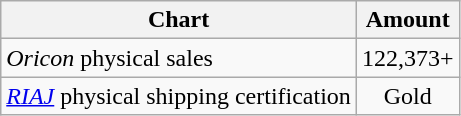<table class="wikitable">
<tr>
<th>Chart</th>
<th>Amount</th>
</tr>
<tr>
<td><em>Oricon</em> physical sales</td>
<td style="text-align:center;">122,373+</td>
</tr>
<tr>
<td><em><a href='#'>RIAJ</a></em> physical shipping certification</td>
<td style="text-align:center;">Gold</td>
</tr>
</table>
